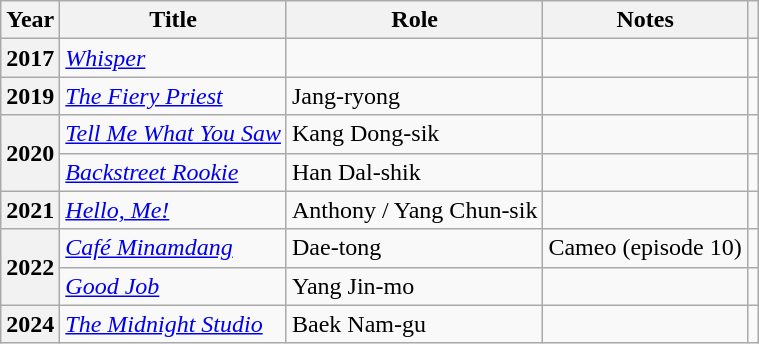<table class="wikitable sortable plainrowheaders">
<tr>
<th scope="col">Year</th>
<th scope="col">Title</th>
<th scope="col">Role</th>
<th>Notes</th>
<th scope="col" class="unsortable"></th>
</tr>
<tr>
<th scope="row">2017</th>
<td><em><a href='#'>Whisper</a></em></td>
<td></td>
<td></td>
<td></td>
</tr>
<tr>
<th scope="row">2019</th>
<td><em><a href='#'>The Fiery Priest</a></em></td>
<td>Jang-ryong</td>
<td></td>
<td></td>
</tr>
<tr>
<th scope="row" rowspan=2>2020</th>
<td><em><a href='#'>Tell Me What You Saw</a></em></td>
<td>Kang Dong-sik</td>
<td></td>
<td></td>
</tr>
<tr>
<td><em><a href='#'>Backstreet Rookie</a></em></td>
<td>Han Dal-shik</td>
<td></td>
<td></td>
</tr>
<tr>
<th scope="row">2021</th>
<td><em><a href='#'>Hello, Me!</a></em></td>
<td>Anthony / Yang Chun-sik</td>
<td></td>
<td></td>
</tr>
<tr>
<th scope="row" rowspan=2>2022</th>
<td><em><a href='#'>Café Minamdang</a></em></td>
<td>Dae-tong</td>
<td>Cameo (episode 10)</td>
<td></td>
</tr>
<tr>
<td><em><a href='#'>Good Job</a></em></td>
<td>Yang Jin-mo</td>
<td></td>
<td></td>
</tr>
<tr>
<th scope="row">2024</th>
<td><em><a href='#'>The Midnight Studio</a></em></td>
<td>Baek Nam-gu</td>
<td></td>
<td></td>
</tr>
</table>
